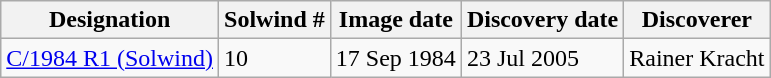<table class="wikitable">
<tr>
<th>Designation</th>
<th>Solwind #</th>
<th>Image date</th>
<th>Discovery date</th>
<th>Discoverer</th>
</tr>
<tr>
<td><a href='#'>C/1984 R1 (Solwind)</a></td>
<td>10</td>
<td>17 Sep 1984</td>
<td>23 Jul 2005</td>
<td>Rainer Kracht</td>
</tr>
</table>
